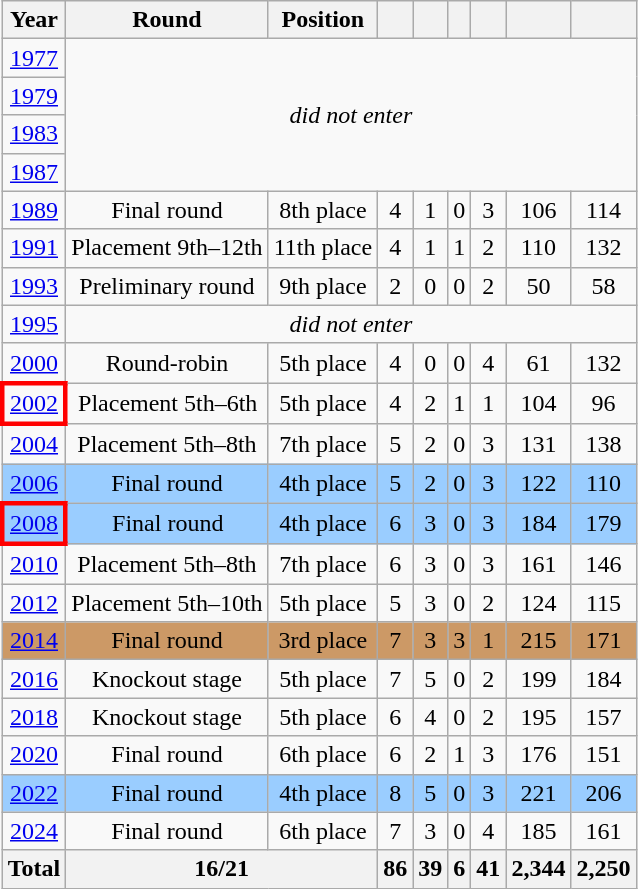<table class="wikitable" style="text-align: center;">
<tr>
<th>Year</th>
<th>Round</th>
<th>Position</th>
<th></th>
<th></th>
<th></th>
<th></th>
<th></th>
<th></th>
</tr>
<tr>
<td> <a href='#'>1977</a></td>
<td rowspan=4 colspan=8><em>did not enter</em></td>
</tr>
<tr>
<td> <a href='#'>1979</a></td>
</tr>
<tr>
<td> <a href='#'>1983</a></td>
</tr>
<tr>
<td> <a href='#'>1987</a></td>
</tr>
<tr>
<td> <a href='#'>1989</a></td>
<td>Final round</td>
<td>8th place</td>
<td>4</td>
<td>1</td>
<td>0</td>
<td>3</td>
<td>106</td>
<td>114</td>
</tr>
<tr>
<td> <a href='#'>1991</a></td>
<td>Placement 9th–12th</td>
<td>11th place</td>
<td>4</td>
<td>1</td>
<td>1</td>
<td>2</td>
<td>110</td>
<td>132</td>
</tr>
<tr>
<td> <a href='#'>1993</a></td>
<td>Preliminary round</td>
<td>9th place</td>
<td>2</td>
<td>0</td>
<td>0</td>
<td>2</td>
<td>50</td>
<td>58</td>
</tr>
<tr>
<td> <a href='#'>1995</a></td>
<td colspan=8><em>did not enter</em></td>
</tr>
<tr>
<td> <a href='#'>2000</a></td>
<td>Round-robin</td>
<td>5th place</td>
<td>4</td>
<td>0</td>
<td>0</td>
<td>4</td>
<td>61</td>
<td>132</td>
</tr>
<tr>
<td style="border: 3px solid red"> <a href='#'>2002</a></td>
<td>Placement 5th–6th</td>
<td>5th place</td>
<td>4</td>
<td>2</td>
<td>1</td>
<td>1</td>
<td>104</td>
<td>96</td>
</tr>
<tr>
<td> <a href='#'>2004</a></td>
<td>Placement 5th–8th</td>
<td>7th place</td>
<td>5</td>
<td>2</td>
<td>0</td>
<td>3</td>
<td>131</td>
<td>138</td>
</tr>
<tr bgcolor=#9acdff>
<td> <a href='#'>2006</a></td>
<td>Final round</td>
<td>4th place</td>
<td>5</td>
<td>2</td>
<td>0</td>
<td>3</td>
<td>122</td>
<td>110</td>
</tr>
<tr bgcolor=#9acdff>
<td style="border: 3px solid red"> <a href='#'>2008</a></td>
<td>Final round</td>
<td>4th place</td>
<td>6</td>
<td>3</td>
<td>0</td>
<td>3</td>
<td>184</td>
<td>179</td>
</tr>
<tr>
<td> <a href='#'>2010</a></td>
<td>Placement 5th–8th</td>
<td>7th place</td>
<td>6</td>
<td>3</td>
<td>0</td>
<td>3</td>
<td>161</td>
<td>146</td>
</tr>
<tr>
<td> <a href='#'>2012</a></td>
<td>Placement 5th–10th</td>
<td>5th place</td>
<td>5</td>
<td>3</td>
<td>0</td>
<td>2</td>
<td>124</td>
<td>115</td>
</tr>
<tr bgcolor=#cc9966>
<td> <a href='#'>2014</a></td>
<td>Final round</td>
<td>3rd place</td>
<td>7</td>
<td>3</td>
<td>3</td>
<td>1</td>
<td>215</td>
<td>171</td>
</tr>
<tr>
<td> <a href='#'>2016</a></td>
<td>Knockout stage</td>
<td>5th place</td>
<td>7</td>
<td>5</td>
<td>0</td>
<td>2</td>
<td>199</td>
<td>184</td>
</tr>
<tr>
<td> <a href='#'>2018</a></td>
<td>Knockout stage</td>
<td>5th place</td>
<td>6</td>
<td>4</td>
<td>0</td>
<td>2</td>
<td>195</td>
<td>157</td>
</tr>
<tr>
<td> <a href='#'>2020</a></td>
<td>Final round</td>
<td>6th place</td>
<td>6</td>
<td>2</td>
<td>1</td>
<td>3</td>
<td>176</td>
<td>151</td>
</tr>
<tr bgcolor=#9acdff>
<td> <a href='#'>2022</a></td>
<td>Final round</td>
<td>4th place</td>
<td>8</td>
<td>5</td>
<td>0</td>
<td>3</td>
<td>221</td>
<td>206</td>
</tr>
<tr>
<td> <a href='#'>2024</a></td>
<td>Final round</td>
<td>6th place</td>
<td>7</td>
<td>3</td>
<td>0</td>
<td>4</td>
<td>185</td>
<td>161</td>
</tr>
<tr>
<th>Total</th>
<th colspan=2>16/21</th>
<th>86</th>
<th>39</th>
<th>6</th>
<th>41</th>
<th>2,344</th>
<th>2,250</th>
</tr>
</table>
